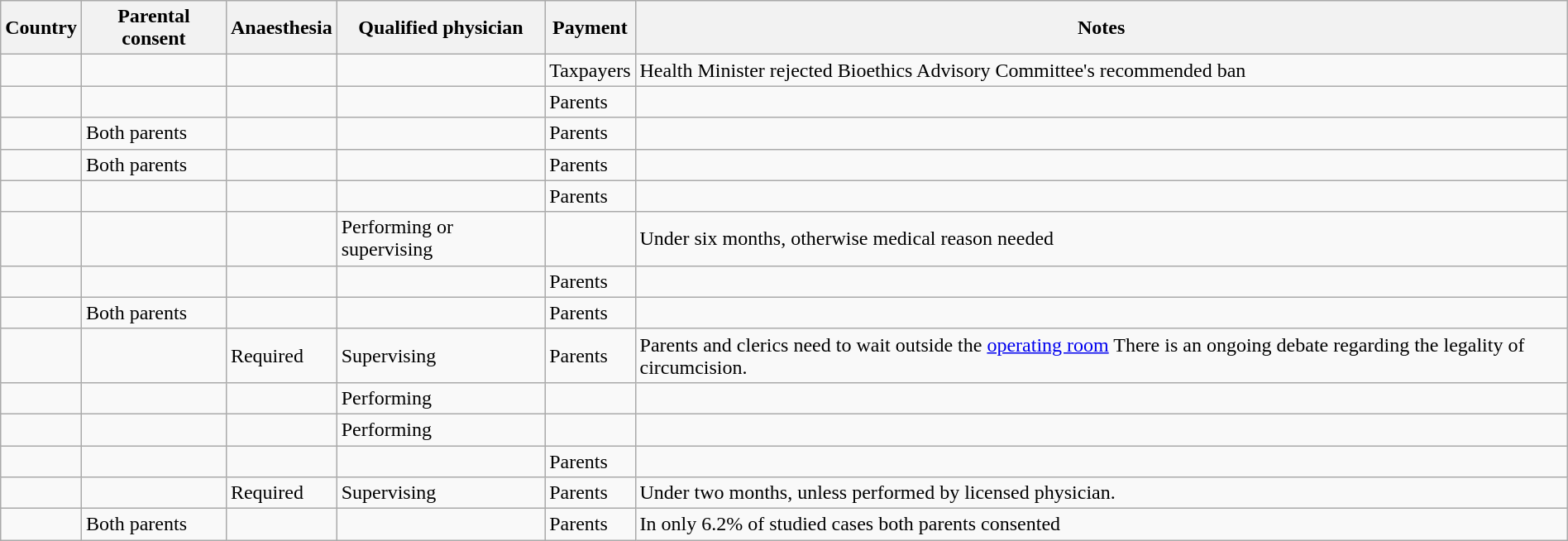<table class="sortable wikitable" style="margin-left: auto; margin-right: auto;">
<tr>
<th>Country</th>
<th>Parental consent</th>
<th>Anaesthesia</th>
<th>Qualified physician</th>
<th>Payment</th>
<th ! class="unsortable">Notes</th>
</tr>
<tr>
<td></td>
<td></td>
<td></td>
<td></td>
<td>Taxpayers</td>
<td>Health Minister rejected Bioethics Advisory Committee's recommended ban</td>
</tr>
<tr>
<td></td>
<td></td>
<td></td>
<td></td>
<td>Parents</td>
<td></td>
</tr>
<tr>
<td></td>
<td>Both parents</td>
<td></td>
<td></td>
<td>Parents</td>
<td></td>
</tr>
<tr>
<td></td>
<td>Both parents</td>
<td></td>
<td></td>
<td>Parents</td>
<td></td>
</tr>
<tr>
<td></td>
<td></td>
<td></td>
<td></td>
<td>Parents</td>
<td></td>
</tr>
<tr>
<td></td>
<td></td>
<td></td>
<td>Performing or supervising</td>
<td></td>
<td>Under six months, otherwise medical reason needed</td>
</tr>
<tr>
<td></td>
<td></td>
<td></td>
<td></td>
<td>Parents</td>
<td></td>
</tr>
<tr>
<td></td>
<td>Both parents</td>
<td></td>
<td></td>
<td>Parents</td>
<td></td>
</tr>
<tr>
<td></td>
<td></td>
<td>Required</td>
<td>Supervising</td>
<td>Parents</td>
<td>Parents and clerics need to wait outside the <a href='#'>operating room</a> There is an ongoing debate regarding the legality of circumcision.</td>
</tr>
<tr>
<td></td>
<td></td>
<td></td>
<td>Performing</td>
<td></td>
<td></td>
</tr>
<tr>
<td></td>
<td></td>
<td></td>
<td>Performing</td>
<td></td>
<td></td>
</tr>
<tr>
<td></td>
<td></td>
<td></td>
<td></td>
<td>Parents</td>
<td></td>
</tr>
<tr>
<td></td>
<td></td>
<td>Required</td>
<td>Supervising</td>
<td>Parents</td>
<td>Under two months, unless performed by licensed physician.</td>
</tr>
<tr>
<td></td>
<td>Both parents</td>
<td></td>
<td></td>
<td>Parents</td>
<td>In only 6.2% of studied cases both parents consented</td>
</tr>
</table>
